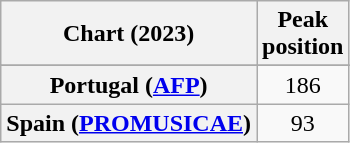<table class="wikitable sortable plainrowheaders">
<tr>
<th scope="col">Chart (2023)</th>
<th scope="col">Peak<br>position</th>
</tr>
<tr>
</tr>
<tr>
<th scope="row">Portugal (<a href='#'>AFP</a>)</th>
<td align="center">186</td>
</tr>
<tr>
<th scope="row">Spain (<a href='#'>PROMUSICAE</a>)</th>
<td align="center">93</td>
</tr>
</table>
